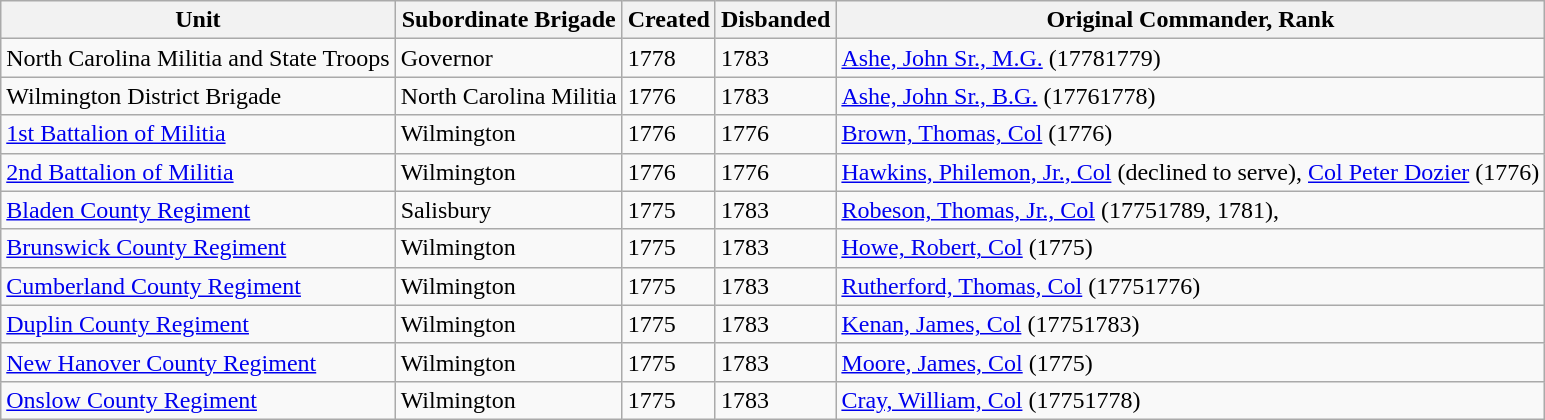<table class="wikitable sortable">
<tr>
<th>Unit</th>
<th>Subordinate Brigade</th>
<th>Created</th>
<th>Disbanded</th>
<th>Original Commander, Rank</th>
</tr>
<tr>
<td>North Carolina Militia and State Troops</td>
<td>Governor</td>
<td>1778</td>
<td>1783</td>
<td><a href='#'>Ashe, John Sr., M.G.</a> (17781779)</td>
</tr>
<tr>
<td>Wilmington District Brigade</td>
<td>North Carolina Militia</td>
<td>1776</td>
<td>1783</td>
<td><a href='#'>Ashe, John Sr., B.G.</a> (17761778)</td>
</tr>
<tr>
<td><a href='#'>1st Battalion of Militia</a></td>
<td>Wilmington</td>
<td>1776</td>
<td>1776</td>
<td><a href='#'>Brown, Thomas, Col</a> (1776)</td>
</tr>
<tr>
<td><a href='#'>2nd Battalion of Militia</a></td>
<td>Wilmington</td>
<td>1776</td>
<td>1776</td>
<td><a href='#'>Hawkins, Philemon, Jr., Col</a> (declined to serve), <a href='#'>Col Peter Dozier</a> (1776)</td>
</tr>
<tr>
<td><a href='#'>Bladen County Regiment</a></td>
<td>Salisbury</td>
<td>1775</td>
<td>1783</td>
<td><a href='#'>Robeson, Thomas, Jr., Col</a> (17751789, 1781), </td>
</tr>
<tr>
<td><a href='#'>Brunswick County Regiment</a></td>
<td>Wilmington</td>
<td>1775</td>
<td>1783</td>
<td><a href='#'>Howe, Robert, Col</a> (1775)</td>
</tr>
<tr>
<td><a href='#'>Cumberland County Regiment</a></td>
<td>Wilmington</td>
<td>1775</td>
<td>1783</td>
<td><a href='#'>Rutherford, Thomas, Col</a> (17751776)</td>
</tr>
<tr>
<td><a href='#'>Duplin County Regiment</a></td>
<td>Wilmington</td>
<td>1775</td>
<td>1783</td>
<td><a href='#'>Kenan, James, Col</a> (17751783)</td>
</tr>
<tr>
<td><a href='#'>New Hanover County Regiment</a></td>
<td>Wilmington</td>
<td>1775</td>
<td>1783</td>
<td><a href='#'>Moore, James, Col</a> (1775)</td>
</tr>
<tr>
<td><a href='#'>Onslow County Regiment</a></td>
<td>Wilmington</td>
<td>1775</td>
<td>1783</td>
<td><a href='#'>Cray, William, Col</a> (17751778)</td>
</tr>
</table>
